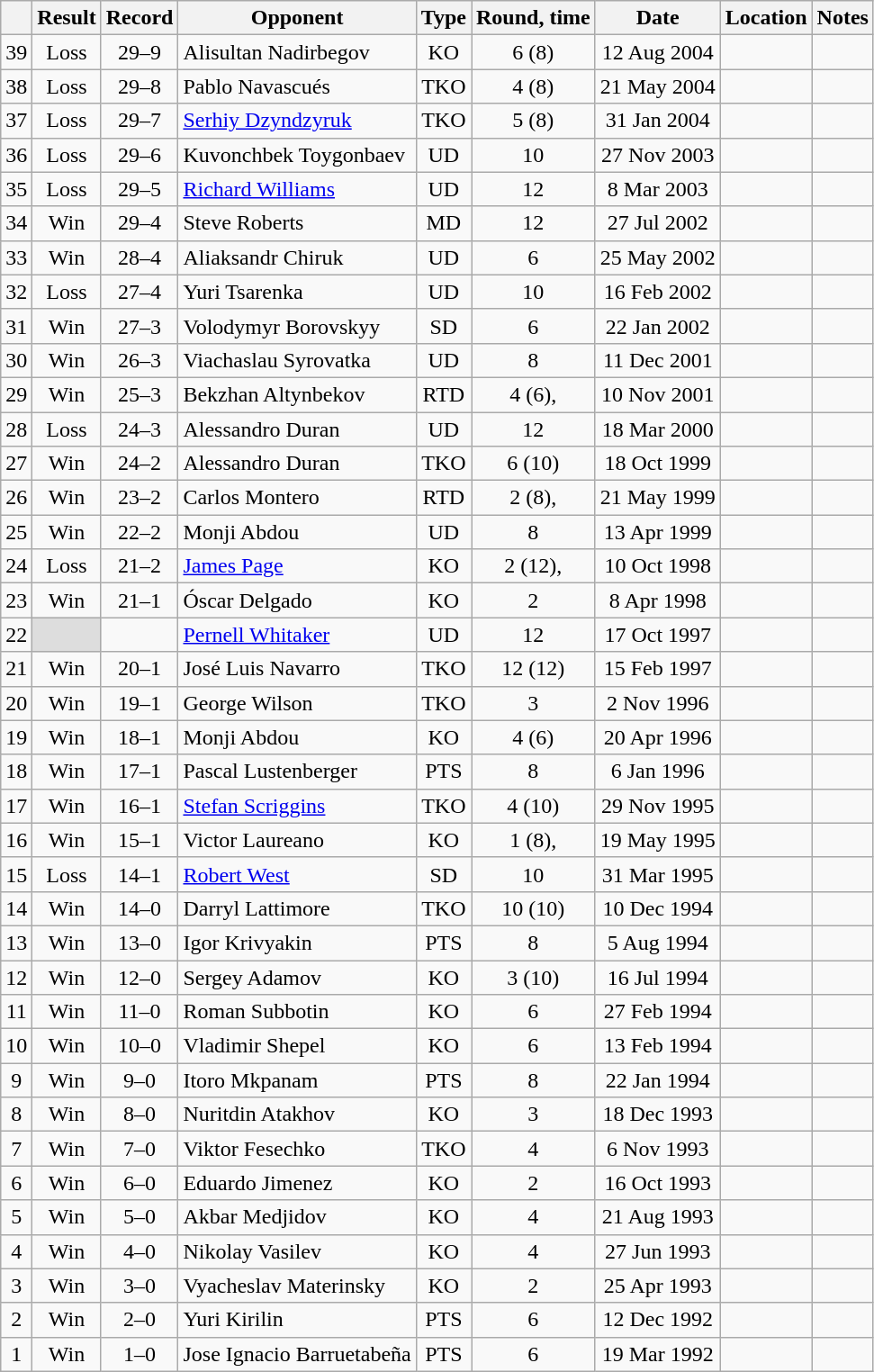<table class="wikitable" style="text-align:center">
<tr>
<th></th>
<th>Result</th>
<th>Record</th>
<th>Opponent</th>
<th>Type</th>
<th>Round, time</th>
<th>Date</th>
<th>Location</th>
<th>Notes</th>
</tr>
<tr>
<td>39</td>
<td>Loss</td>
<td>29–9 </td>
<td style="text-align:left;">Alisultan Nadirbegov</td>
<td>KO</td>
<td>6 (8)</td>
<td>12 Aug 2004</td>
<td style="text-align:left;"></td>
<td></td>
</tr>
<tr>
<td>38</td>
<td>Loss</td>
<td>29–8 </td>
<td style="text-align:left;">Pablo Navascués</td>
<td>TKO</td>
<td>4 (8)</td>
<td>21 May 2004</td>
<td style="text-align:left;"></td>
<td></td>
</tr>
<tr>
<td>37</td>
<td>Loss</td>
<td>29–7 </td>
<td style="text-align:left;"><a href='#'>Serhiy Dzyndzyruk</a></td>
<td>TKO</td>
<td>5 (8)</td>
<td>31 Jan 2004</td>
<td style="text-align:left;"></td>
<td></td>
</tr>
<tr>
<td>36</td>
<td>Loss</td>
<td>29–6 </td>
<td style="text-align:left;">Kuvonchbek Toygonbaev</td>
<td>UD</td>
<td>10</td>
<td>27 Nov 2003</td>
<td style="text-align:left;"></td>
<td></td>
</tr>
<tr>
<td>35</td>
<td>Loss</td>
<td>29–5 </td>
<td style="text-align:left;"><a href='#'>Richard Williams</a></td>
<td>UD</td>
<td>12</td>
<td>8 Mar 2003</td>
<td style="text-align:left;"></td>
<td style="text-align:left;"></td>
</tr>
<tr>
<td>34</td>
<td>Win</td>
<td>29–4 </td>
<td style="text-align:left;">Steve Roberts</td>
<td>MD</td>
<td>12</td>
<td>27 Jul 2002</td>
<td style="text-align:left;"></td>
<td style="text-align:left;"></td>
</tr>
<tr>
<td>33</td>
<td>Win</td>
<td>28–4 </td>
<td style="text-align:left;">Aliaksandr Chiruk</td>
<td>UD</td>
<td>6</td>
<td>25 May 2002</td>
<td style="text-align:left;"></td>
<td></td>
</tr>
<tr>
<td>32</td>
<td>Loss</td>
<td>27–4 </td>
<td style="text-align:left;">Yuri Tsarenka</td>
<td>UD</td>
<td>10</td>
<td>16 Feb 2002</td>
<td style="text-align:left;"></td>
<td style="text-align:left;"></td>
</tr>
<tr>
<td>31</td>
<td>Win</td>
<td>27–3 </td>
<td style="text-align:left;">Volodymyr Borovskyy</td>
<td>SD</td>
<td>6</td>
<td>22 Jan 2002</td>
<td style="text-align:left;"></td>
<td></td>
</tr>
<tr>
<td>30</td>
<td>Win</td>
<td>26–3 </td>
<td style="text-align:left;">Viachaslau Syrovatka</td>
<td>UD</td>
<td>8</td>
<td>11 Dec 2001</td>
<td style="text-align:left;"></td>
<td></td>
</tr>
<tr>
<td>29</td>
<td>Win</td>
<td>25–3 </td>
<td style="text-align:left;">Bekzhan Altynbekov</td>
<td>RTD</td>
<td>4 (6), </td>
<td>10 Nov 2001</td>
<td style="text-align:left;"></td>
<td></td>
</tr>
<tr>
<td>28</td>
<td>Loss</td>
<td>24–3 </td>
<td style="text-align:left;">Alessandro Duran</td>
<td>UD</td>
<td>12</td>
<td>18 Mar 2000</td>
<td style="text-align:left;"></td>
<td style="text-align:left;"></td>
</tr>
<tr>
<td>27</td>
<td>Win</td>
<td>24–2 </td>
<td style="text-align:left;">Alessandro Duran</td>
<td>TKO</td>
<td>6 (10)</td>
<td>18 Oct 1999</td>
<td style="text-align:left;"></td>
<td style="text-align:left;"></td>
</tr>
<tr>
<td>26</td>
<td>Win</td>
<td>23–2 </td>
<td style="text-align:left;">Carlos Montero</td>
<td>RTD</td>
<td>2 (8), </td>
<td>21 May 1999</td>
<td style="text-align:left;"></td>
<td></td>
</tr>
<tr>
<td>25</td>
<td>Win</td>
<td>22–2 </td>
<td style="text-align:left;">Monji Abdou</td>
<td>UD</td>
<td>8</td>
<td>13 Apr 1999</td>
<td style="text-align:left;"></td>
<td></td>
</tr>
<tr>
<td>24</td>
<td>Loss</td>
<td>21–2 </td>
<td style="text-align:left;"><a href='#'>James Page</a></td>
<td>KO</td>
<td>2 (12), </td>
<td>10 Oct 1998</td>
<td style="text-align:left;"></td>
<td style="text-align:left;"></td>
</tr>
<tr>
<td>23</td>
<td>Win</td>
<td>21–1 </td>
<td style="text-align:left;">Óscar Delgado</td>
<td>KO</td>
<td>2</td>
<td>8 Apr 1998</td>
<td style="text-align:left;"></td>
<td></td>
</tr>
<tr>
<td>22</td>
<td style="background: #DDD"></td>
<td></td>
<td style="text-align:left;"><a href='#'>Pernell Whitaker</a></td>
<td>UD</td>
<td>12</td>
<td>17 Oct 1997</td>
<td style="text-align:left;"></td>
<td style="text-align:left;"></td>
</tr>
<tr>
<td>21</td>
<td>Win</td>
<td>20–1</td>
<td style="text-align:left;">José Luis Navarro</td>
<td>TKO</td>
<td>12 (12)</td>
<td>15 Feb 1997</td>
<td style="text-align:left;"></td>
<td style="text-align:left;"></td>
</tr>
<tr>
<td>20</td>
<td>Win</td>
<td>19–1</td>
<td style="text-align:left;">George Wilson</td>
<td>TKO</td>
<td>3</td>
<td>2 Nov 1996</td>
<td style="text-align:left;"></td>
<td></td>
</tr>
<tr>
<td>19</td>
<td>Win</td>
<td>18–1</td>
<td style="text-align:left;">Monji Abdou</td>
<td>KO</td>
<td>4 (6)</td>
<td>20 Apr 1996</td>
<td style="text-align:left;"></td>
<td></td>
</tr>
<tr>
<td>18</td>
<td>Win</td>
<td>17–1</td>
<td style="text-align:left;">Pascal Lustenberger</td>
<td>PTS</td>
<td>8</td>
<td>6 Jan 1996</td>
<td style="text-align:left;"></td>
<td></td>
</tr>
<tr>
<td>17</td>
<td>Win</td>
<td>16–1</td>
<td style="text-align:left;"><a href='#'>Stefan Scriggins</a></td>
<td>TKO</td>
<td>4 (10)</td>
<td>29 Nov 1995</td>
<td style="text-align:left;"></td>
<td style="text-align:left;"></td>
</tr>
<tr>
<td>16</td>
<td>Win</td>
<td>15–1</td>
<td style="text-align:left;">Victor Laureano</td>
<td>KO</td>
<td>1 (8), </td>
<td>19 May 1995</td>
<td style="text-align:left;"></td>
<td></td>
</tr>
<tr>
<td>15</td>
<td>Loss</td>
<td>14–1</td>
<td style="text-align:left;"><a href='#'>Robert West</a></td>
<td>SD</td>
<td>10</td>
<td>31 Mar 1995</td>
<td style="text-align:left;"></td>
<td></td>
</tr>
<tr>
<td>14</td>
<td>Win</td>
<td>14–0</td>
<td style="text-align:left;">Darryl Lattimore</td>
<td>TKO</td>
<td>10 (10)</td>
<td>10 Dec 1994</td>
<td style="text-align:left;"></td>
<td></td>
</tr>
<tr>
<td>13</td>
<td>Win</td>
<td>13–0</td>
<td style="text-align:left;">Igor Krivyakin</td>
<td>PTS</td>
<td>8</td>
<td>5 Aug 1994</td>
<td style="text-align:left;"></td>
<td></td>
</tr>
<tr>
<td>12</td>
<td>Win</td>
<td>12–0</td>
<td style="text-align:left;">Sergey Adamov</td>
<td>KO</td>
<td>3 (10)</td>
<td>16 Jul 1994</td>
<td style="text-align:left;"></td>
<td style="text-align:left;"></td>
</tr>
<tr>
<td>11</td>
<td>Win</td>
<td>11–0</td>
<td style="text-align:left;">Roman Subbotin</td>
<td>KO</td>
<td>6</td>
<td>27 Feb 1994</td>
<td style="text-align:left;"></td>
<td></td>
</tr>
<tr>
<td>10</td>
<td>Win</td>
<td>10–0</td>
<td style="text-align:left;">Vladimir Shepel</td>
<td>KO</td>
<td>6</td>
<td>13 Feb 1994</td>
<td style="text-align:left;"></td>
<td></td>
</tr>
<tr>
<td>9</td>
<td>Win</td>
<td>9–0</td>
<td style="text-align:left;">Itoro Mkpanam</td>
<td>PTS</td>
<td>8</td>
<td>22 Jan 1994</td>
<td style="text-align:left;"></td>
<td></td>
</tr>
<tr>
<td>8</td>
<td>Win</td>
<td>8–0</td>
<td style="text-align:left;">Nuritdin Atakhov</td>
<td>KO</td>
<td>3</td>
<td>18 Dec 1993</td>
<td style="text-align:left;"></td>
<td></td>
</tr>
<tr>
<td>7</td>
<td>Win</td>
<td>7–0</td>
<td style="text-align:left;">Viktor Fesechko</td>
<td>TKO</td>
<td>4</td>
<td>6 Nov 1993</td>
<td style="text-align:left;"></td>
<td></td>
</tr>
<tr>
<td>6</td>
<td>Win</td>
<td>6–0</td>
<td style="text-align:left;">Eduardo Jimenez</td>
<td>KO</td>
<td>2</td>
<td>16 Oct 1993</td>
<td style="text-align:left;"></td>
<td></td>
</tr>
<tr>
<td>5</td>
<td>Win</td>
<td>5–0</td>
<td style="text-align:left;">Akbar Medjidov</td>
<td>KO</td>
<td>4</td>
<td>21 Aug 1993</td>
<td style="text-align:left;"></td>
<td></td>
</tr>
<tr>
<td>4</td>
<td>Win</td>
<td>4–0</td>
<td style="text-align:left;">Nikolay Vasilev</td>
<td>KO</td>
<td>4</td>
<td>27 Jun 1993</td>
<td style="text-align:left;"></td>
<td></td>
</tr>
<tr>
<td>3</td>
<td>Win</td>
<td>3–0</td>
<td style="text-align:left;">Vyacheslav Materinsky</td>
<td>KO</td>
<td>2</td>
<td>25 Apr 1993</td>
<td style="text-align:left;"></td>
<td></td>
</tr>
<tr>
<td>2</td>
<td>Win</td>
<td>2–0</td>
<td style="text-align:left;">Yuri Kirilin</td>
<td>PTS</td>
<td>6</td>
<td>12 Dec 1992</td>
<td style="text-align:left;"></td>
<td></td>
</tr>
<tr>
<td>1</td>
<td>Win</td>
<td>1–0</td>
<td style="text-align:left;">Jose Ignacio Barruetabeña</td>
<td>PTS</td>
<td>6</td>
<td>19 Mar 1992</td>
<td style="text-align:left;"></td>
<td></td>
</tr>
</table>
